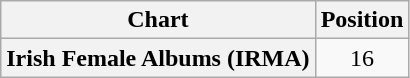<table class="wikitable plainrowheaders" style="text-align:center">
<tr>
<th scope="col">Chart</th>
<th scope="col">Position</th>
</tr>
<tr>
<th scope="row">Irish Female Albums (IRMA)</th>
<td>16</td>
</tr>
</table>
